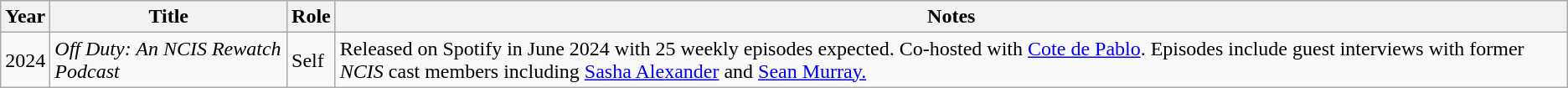<table class="wikitable">
<tr>
<th>Year</th>
<th>Title</th>
<th>Role</th>
<th>Notes</th>
</tr>
<tr>
<td>2024</td>
<td><em>Off Duty: An NCIS Rewatch Podcast</em></td>
<td>Self</td>
<td>Released on Spotify in June 2024 with 25 weekly episodes expected. Co-hosted with <a href='#'>Cote de Pablo</a>. Episodes include guest interviews with former <em>NCIS</em> cast members including <a href='#'>Sasha Alexander</a> and <a href='#'>Sean Murray.</a></td>
</tr>
</table>
